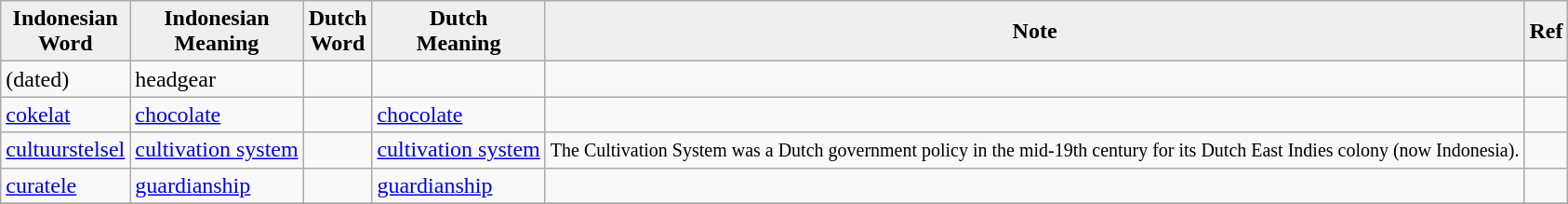<table class="wikitable">
<tr>
<th style="background:#efefef;">Indonesian <br>Word</th>
<th style="background:#efefef;">Indonesian <br>Meaning</th>
<th style="background:#efefef;">Dutch <br>Word</th>
<th style="background:#efefef;">Dutch <br>Meaning</th>
<th style="background:#efefef;">Note</th>
<th style="background:#efefef;">Ref</th>
</tr>
<tr>
<td> (dated)</td>
<td>headgear</td>
<td></td>
<td></td>
<td><small></small></td>
<td></td>
</tr>
<tr>
<td><a href='#'>cokelat</a></td>
<td><a href='#'>chocolate</a></td>
<td></td>
<td><a href='#'>chocolate</a></td>
<td><small></small></td>
<td></td>
</tr>
<tr>
<td><a href='#'>cultuurstelsel</a></td>
<td><a href='#'>cultivation system</a></td>
<td></td>
<td><a href='#'>cultivation system</a></td>
<td><small>The Cultivation System was a Dutch government policy in the mid-19th century for its Dutch East Indies colony (now Indonesia).</small></td>
<td></td>
</tr>
<tr>
<td><a href='#'>curatele</a></td>
<td><a href='#'>guardianship</a></td>
<td></td>
<td><a href='#'>guardianship</a></td>
<td><small></small></td>
<td></td>
</tr>
<tr>
</tr>
</table>
